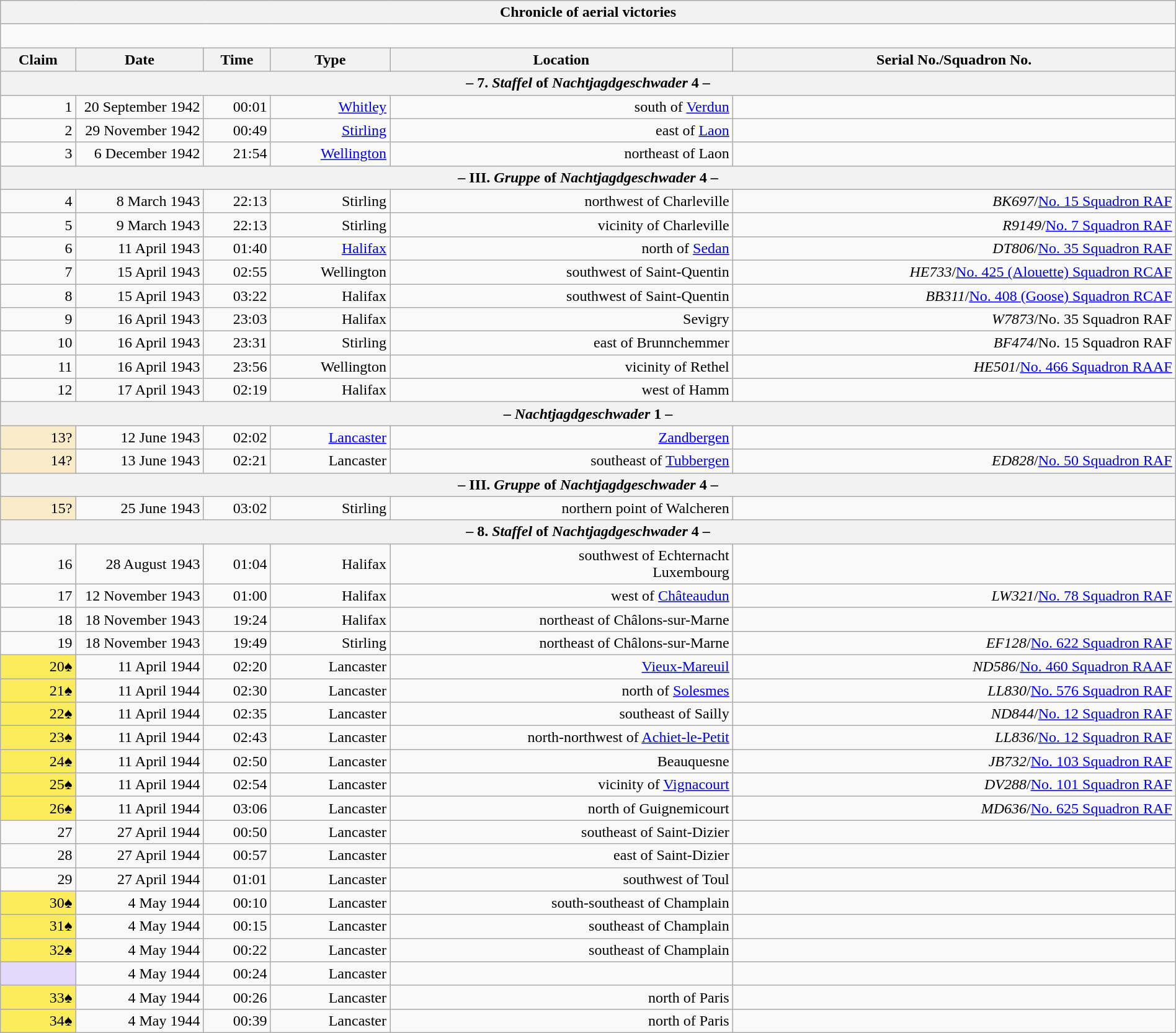<table class="wikitable plainrowheaders collapsible" style="margin-left: auto; margin-right: auto; border: none; text-align:right; width: 100%;">
<tr>
<th colspan="6">Chronicle of aerial victories</th>
</tr>
<tr>
<td colspan="6" style="text-align: left;"><br>

</td>
</tr>
<tr>
<th scope="col">Claim</th>
<th scope="col" style="width:130px">Date</th>
<th scope="col">Time</th>
<th scope="col">Type</th>
<th scope="col">Location</th>
<th scope="col">Serial No./Squadron No.</th>
</tr>
<tr>
<th colspan="6">– 7. <em>Staffel</em> of <em>Nachtjagdgeschwader</em> 4 –</th>
</tr>
<tr>
<td>1</td>
<td>20 September 1942</td>
<td>00:01</td>
<td><a href='#'>Whitley</a></td>
<td> south of <a href='#'>Verdun</a></td>
<td></td>
</tr>
<tr>
<td>2</td>
<td>29 November 1942</td>
<td>00:49</td>
<td><a href='#'>Stirling</a></td>
<td> east of <a href='#'>Laon</a></td>
<td></td>
</tr>
<tr>
<td>3</td>
<td>6 December 1942</td>
<td>21:54</td>
<td><a href='#'>Wellington</a></td>
<td> northeast of Laon</td>
<td></td>
</tr>
<tr>
<th colspan="6">– III. <em>Gruppe</em> of <em>Nachtjagdgeschwader</em> 4 –</th>
</tr>
<tr>
<td>4</td>
<td>8 March 1943</td>
<td>22:13</td>
<td>Stirling</td>
<td> northwest of Charleville</td>
<td><em>BK697</em>/<a href='#'>No. 15 Squadron RAF</a></td>
</tr>
<tr>
<td>5</td>
<td>9 March 1943</td>
<td>22:13</td>
<td>Stirling</td>
<td>vicinity of Charleville</td>
<td><em>R9149</em>/<a href='#'>No. 7 Squadron RAF</a></td>
</tr>
<tr>
<td>6</td>
<td>11 April 1943</td>
<td>01:40</td>
<td><a href='#'>Halifax</a></td>
<td> north of <a href='#'>Sedan</a></td>
<td><em>DT806</em>/<a href='#'>No. 35 Squadron RAF</a></td>
</tr>
<tr>
<td>7</td>
<td>15 April 1943</td>
<td>02:55</td>
<td>Wellington</td>
<td> southwest of Saint-Quentin</td>
<td><em>HE733</em>/<a href='#'>No. 425 (Alouette) Squadron RCAF</a></td>
</tr>
<tr>
<td>8</td>
<td>15 April 1943</td>
<td>03:22</td>
<td>Halifax</td>
<td> southwest of Saint-Quentin</td>
<td><em>BB311</em>/<a href='#'>No. 408 (Goose) Squadron RCAF</a></td>
</tr>
<tr>
<td>9</td>
<td>16 April 1943</td>
<td>23:03</td>
<td>Halifax</td>
<td>Sevigry</td>
<td><em>W7873</em>/No. 35 Squadron RAF</td>
</tr>
<tr>
<td>10</td>
<td>16 April 1943</td>
<td>23:31</td>
<td>Stirling</td>
<td> east of Brunnchemmer</td>
<td><em>BF474</em>/No. 15 Squadron RAF</td>
</tr>
<tr>
<td>11</td>
<td>16 April 1943</td>
<td>23:56</td>
<td>Wellington</td>
<td>vicinity of Rethel</td>
<td><em>HE501</em>/<a href='#'>No. 466 Squadron RAAF</a></td>
</tr>
<tr>
<td>12</td>
<td>17 April 1943</td>
<td>02:19</td>
<td>Halifax</td>
<td>west of Hamm</td>
<td></td>
</tr>
<tr>
<th colspan="6">– <em>Nachtjagdgeschwader</em> 1 –</th>
</tr>
<tr>
<td style="background:#faecc8">13?</td>
<td>12 June 1943</td>
<td>02:02</td>
<td><a href='#'>Lancaster</a></td>
<td><a href='#'>Zandbergen</a></td>
<td></td>
</tr>
<tr>
<td style="background:#faecc8">14?</td>
<td>13 June 1943</td>
<td>02:21</td>
<td>Lancaster</td>
<td> southeast of <a href='#'>Tubbergen</a></td>
<td><em>ED828</em>/<a href='#'>No. 50 Squadron RAF</a></td>
</tr>
<tr>
<th colspan="6">– III. <em>Gruppe</em> of <em>Nachtjagdgeschwader</em> 4 –</th>
</tr>
<tr>
<td style="background:#faecc8">15?</td>
<td>25 June 1943</td>
<td>03:02</td>
<td>Stirling</td>
<td>northern point of Walcheren</td>
<td></td>
</tr>
<tr>
<th colspan="6">– 8. <em>Staffel</em> of <em>Nachtjagdgeschwader</em> 4 –</th>
</tr>
<tr>
<td>16</td>
<td>28 August 1943</td>
<td>01:04</td>
<td>Halifax</td>
<td>southwest of Echternacht<br>Luxembourg</td>
<td></td>
</tr>
<tr>
<td>17</td>
<td>12 November 1943</td>
<td>01:00</td>
<td>Halifax</td>
<td> west of <a href='#'>Châteaudun</a></td>
<td><em>LW321</em>/<a href='#'>No. 78 Squadron RAF</a></td>
</tr>
<tr>
<td>18</td>
<td>18 November 1943</td>
<td>19:24</td>
<td>Halifax</td>
<td>northeast of Châlons-sur-Marne</td>
<td></td>
</tr>
<tr>
<td>19</td>
<td>18 November 1943</td>
<td>19:49</td>
<td>Stirling</td>
<td>northeast of Châlons-sur-Marne</td>
<td><em>EF128</em>/<a href='#'>No. 622 Squadron RAF</a></td>
</tr>
<tr>
<td style="background:#fbec5d;">20♠</td>
<td>11 April 1944</td>
<td>02:20</td>
<td>Lancaster</td>
<td><a href='#'>Vieux-Mareuil</a></td>
<td><em>ND586</em>/<a href='#'>No. 460 Squadron RAAF</a></td>
</tr>
<tr>
<td style="background:#fbec5d;">21♠</td>
<td>11 April 1944</td>
<td>02:30</td>
<td>Lancaster</td>
<td> north of <a href='#'>Solesmes</a></td>
<td><em>LL830</em>/<a href='#'>No. 576 Squadron RAF</a></td>
</tr>
<tr>
<td style="background:#fbec5d;">22♠</td>
<td>11 April 1944</td>
<td>02:35</td>
<td>Lancaster</td>
<td> southeast of Sailly</td>
<td><em>ND844</em>/<a href='#'>No. 12 Squadron RAF</a></td>
</tr>
<tr>
<td style="background:#fbec5d;">23♠</td>
<td>11 April 1944</td>
<td>02:43</td>
<td>Lancaster</td>
<td>north-northwest of <a href='#'>Achiet-le-Petit</a></td>
<td><em>LL836</em>/<a href='#'>No. 12 Squadron RAF</a></td>
</tr>
<tr>
<td style="background:#fbec5d;">24♠</td>
<td>11 April 1944</td>
<td>02:50</td>
<td>Lancaster</td>
<td>Beauquesne</td>
<td><em>JB732</em>/<a href='#'>No. 103 Squadron RAF</a></td>
</tr>
<tr>
<td style="background:#fbec5d;">25♠</td>
<td>11 April 1944</td>
<td>02:54</td>
<td>Lancaster</td>
<td>vicinity of <a href='#'>Vignacourt</a></td>
<td><em>DV288</em>/<a href='#'>No. 101 Squadron RAF</a></td>
</tr>
<tr>
<td style="background:#fbec5d;">26♠</td>
<td>11 April 1944</td>
<td>03:06</td>
<td>Lancaster</td>
<td>north of Guignemicourt</td>
<td><em>MD636</em>/<a href='#'>No. 625 Squadron RAF</a></td>
</tr>
<tr>
<td>27</td>
<td>27 April 1944</td>
<td>00:50</td>
<td>Lancaster</td>
<td> southeast of Saint-Dizier</td>
<td></td>
</tr>
<tr>
<td>28</td>
<td>27 April 1944</td>
<td>00:57</td>
<td>Lancaster</td>
<td> east of Saint-Dizier</td>
<td></td>
</tr>
<tr>
<td>29</td>
<td>27 April 1944</td>
<td>01:01</td>
<td>Lancaster</td>
<td> southwest of Toul</td>
<td></td>
</tr>
<tr>
<td style="background:#fbec5d;">30♠</td>
<td>4 May 1944</td>
<td>00:10</td>
<td>Lancaster</td>
<td> south-southeast of Champlain</td>
<td></td>
</tr>
<tr>
<td style="background:#fbec5d;">31♠</td>
<td>4 May 1944</td>
<td>00:15</td>
<td>Lancaster</td>
<td> southeast of Champlain</td>
<td></td>
</tr>
<tr>
<td style="background:#fbec5d;">32♠</td>
<td>4 May 1944</td>
<td>00:22</td>
<td>Lancaster</td>
<td> southeast of Champlain</td>
<td></td>
</tr>
<tr>
<td style="background:#e3d9ff;"></td>
<td>4 May 1944</td>
<td>00:24</td>
<td>Lancaster</td>
<td></td>
<td></td>
</tr>
<tr>
<td style="background:#fbec5d;">33♠</td>
<td>4 May 1944</td>
<td>00:26</td>
<td>Lancaster</td>
<td>north of Paris</td>
<td></td>
</tr>
<tr>
<td style="background:#fbec5d;">34♠</td>
<td>4 May 1944</td>
<td>00:39</td>
<td>Lancaster</td>
<td>north of Paris</td>
<td></td>
</tr>
</table>
